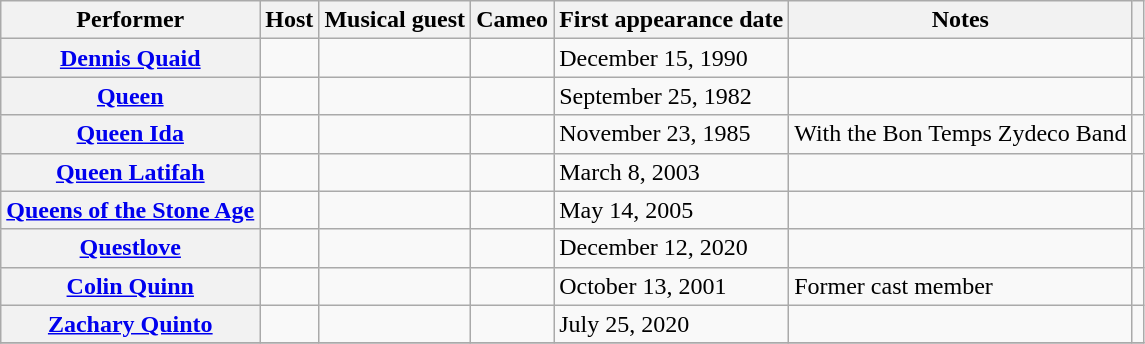<table class="wikitable sortable">
<tr>
<th scope=col>Performer</th>
<th scope=col>Host</th>
<th scope=col>Musical guest</th>
<th scope=col>Cameo</th>
<th scope=col>First appearance date</th>
<th scope=col class="unsortable">Notes</th>
<th scope=col class="unsortable"></th>
</tr>
<tr>
<th scope=row><a href='#'>Dennis Quaid</a></th>
<td align="center"></td>
<td align="center"></td>
<td align="center"></td>
<td>December 15, 1990</td>
<td></td>
<td></td>
</tr>
<tr>
<th scope=row><a href='#'>Queen</a></th>
<td align="center"></td>
<td align="center"></td>
<td align="center"></td>
<td>September 25, 1982</td>
<td></td>
<td></td>
</tr>
<tr>
<th scope=row><a href='#'>Queen Ida</a></th>
<td align="center"></td>
<td align="center"></td>
<td align="center"></td>
<td>November 23, 1985</td>
<td>With the Bon Temps Zydeco Band</td>
<td></td>
</tr>
<tr>
<th scope=row><a href='#'>Queen Latifah</a></th>
<td align="center"></td>
<td align="center"></td>
<td align="center"></td>
<td>March 8, 2003</td>
<td></td>
<td></td>
</tr>
<tr>
<th scope=row><a href='#'>Queens of the Stone Age</a></th>
<td align="center"></td>
<td align="center"></td>
<td align="center"></td>
<td>May 14, 2005</td>
<td></td>
<td></td>
</tr>
<tr>
<th scope=row><a href='#'>Questlove</a></th>
<td align="center"></td>
<td align="center"></td>
<td align="center"></td>
<td>December 12, 2020</td>
<td></td>
<td></td>
</tr>
<tr>
<th scope=row><a href='#'>Colin Quinn</a></th>
<td align="center"></td>
<td align="center"></td>
<td align="center"></td>
<td>October 13, 2001</td>
<td>Former cast member</td>
<td></td>
</tr>
<tr>
<th scope=row><a href='#'>Zachary Quinto</a></th>
<td align="center"></td>
<td align="center"></td>
<td align="center"></td>
<td>July 25, 2020</td>
<td></td>
<td></td>
</tr>
<tr>
</tr>
</table>
